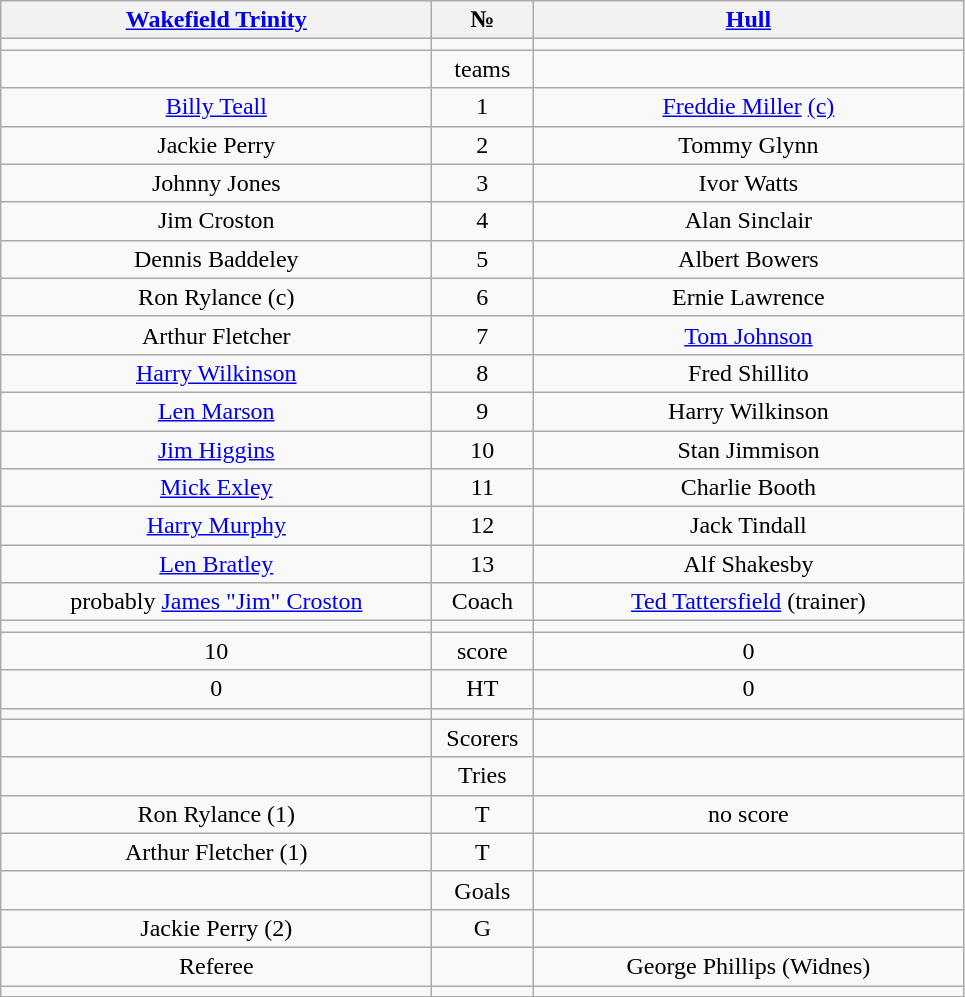<table class="wikitable" style="text-align:center;">
<tr>
<th width=280 abbr=winner><a href='#'>Wakefield Trinity</a></th>
<th width=60 abbr="Number">№</th>
<th width=280 abbr=runner-up><a href='#'>Hull</a></th>
</tr>
<tr>
<td></td>
<td></td>
<td></td>
</tr>
<tr>
<td></td>
<td>teams</td>
<td></td>
</tr>
<tr>
<td><a href='#'>Billy Teall</a></td>
<td>1</td>
<td><a href='#'>Freddie Miller</a> <a href='#'>(c)</a></td>
</tr>
<tr>
<td>Jackie Perry</td>
<td>2</td>
<td>Tommy Glynn</td>
</tr>
<tr>
<td>Johnny Jones</td>
<td>3</td>
<td>Ivor Watts</td>
</tr>
<tr>
<td>Jim Croston</td>
<td>4</td>
<td>Alan Sinclair</td>
</tr>
<tr>
<td>Dennis Baddeley</td>
<td>5</td>
<td>Albert Bowers</td>
</tr>
<tr>
<td>Ron Rylance (c)</td>
<td>6</td>
<td>Ernie Lawrence</td>
</tr>
<tr>
<td>Arthur Fletcher</td>
<td>7</td>
<td><a href='#'>Tom Johnson</a></td>
</tr>
<tr>
<td><a href='#'>Harry Wilkinson</a></td>
<td>8</td>
<td>Fred Shillito</td>
</tr>
<tr>
<td><a href='#'>Len Marson</a></td>
<td>9</td>
<td>Harry Wilkinson</td>
</tr>
<tr>
<td><a href='#'>Jim Higgins</a></td>
<td>10</td>
<td>Stan Jimmison</td>
</tr>
<tr>
<td><a href='#'>Mick Exley</a></td>
<td>11</td>
<td>Charlie Booth</td>
</tr>
<tr>
<td><a href='#'>Harry Murphy</a></td>
<td>12</td>
<td>Jack Tindall</td>
</tr>
<tr>
<td><a href='#'>Len Bratley</a></td>
<td>13</td>
<td>Alf Shakesby</td>
</tr>
<tr>
<td>probably <a href='#'>James "Jim" Croston</a></td>
<td>Coach</td>
<td><a href='#'>Ted Tattersfield</a> (trainer)</td>
</tr>
<tr>
<td></td>
<td></td>
<td></td>
</tr>
<tr>
<td>10</td>
<td>score</td>
<td>0</td>
</tr>
<tr>
<td>0</td>
<td>HT</td>
<td>0</td>
</tr>
<tr>
<td></td>
<td></td>
<td></td>
</tr>
<tr>
<td></td>
<td>Scorers</td>
<td></td>
</tr>
<tr>
<td></td>
<td>Tries</td>
<td></td>
</tr>
<tr>
<td>Ron Rylance (1)</td>
<td>T</td>
<td>no score</td>
</tr>
<tr>
<td>Arthur Fletcher (1)</td>
<td>T</td>
<td></td>
</tr>
<tr>
<td></td>
<td>Goals</td>
<td></td>
</tr>
<tr>
<td>Jackie Perry (2)</td>
<td>G</td>
<td></td>
</tr>
<tr>
<td>Referee</td>
<td></td>
<td>George Phillips (Widnes)</td>
</tr>
<tr>
<td></td>
<td></td>
<td></td>
</tr>
</table>
